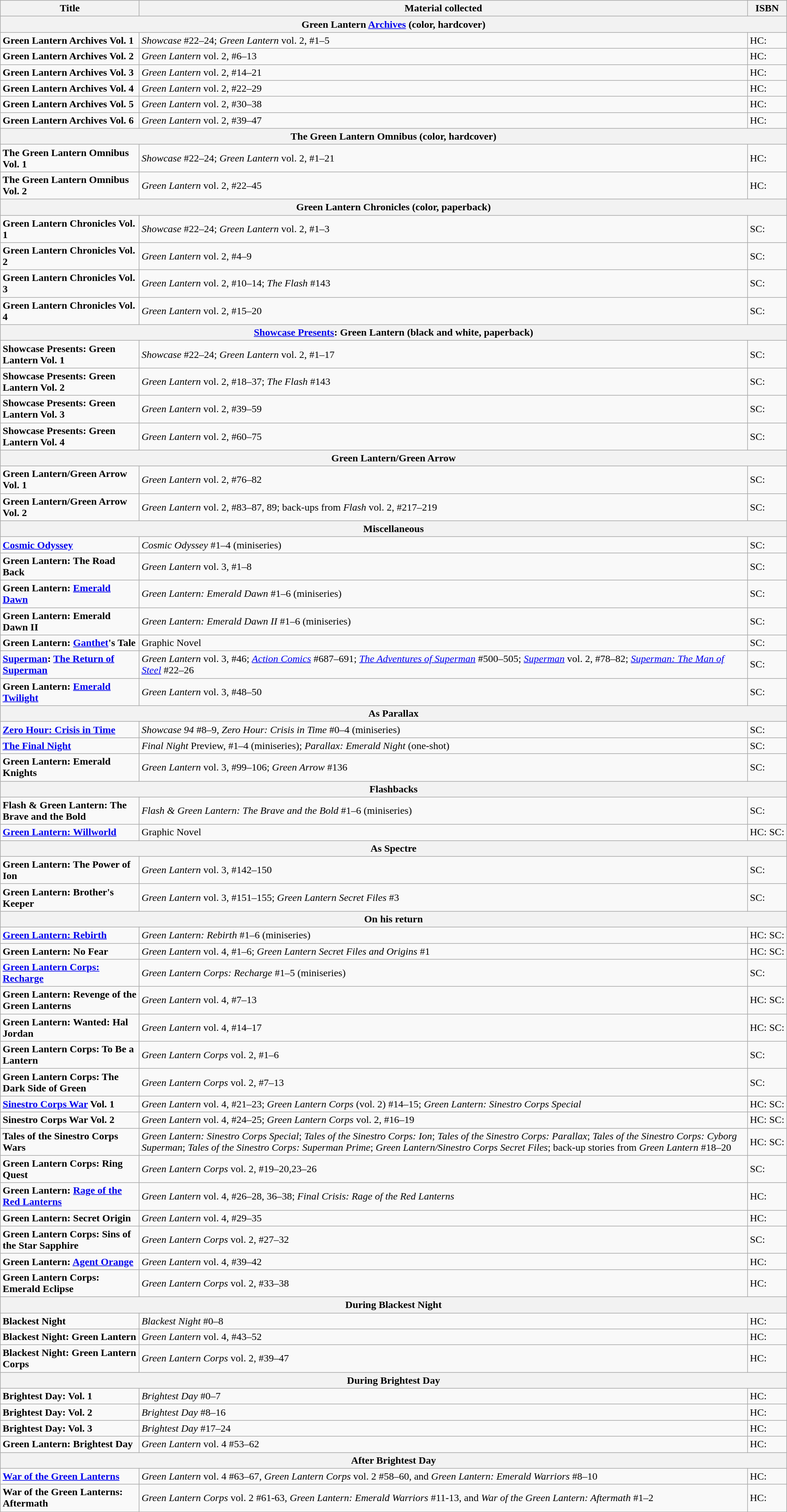<table class="wikitable">
<tr>
<th>Title</th>
<th>Material collected</th>
<th>ISBN</th>
</tr>
<tr>
<th colspan="3">Green Lantern <a href='#'>Archives</a> (color, hardcover)</th>
</tr>
<tr>
<td><strong>Green Lantern Archives Vol. 1</strong></td>
<td><em>Showcase</em> #22–24; <em>Green Lantern</em> vol. 2, #1–5</td>
<td>HC: </td>
</tr>
<tr>
<td><strong>Green Lantern Archives Vol. 2</strong></td>
<td><em>Green Lantern</em> vol. 2, #6–13</td>
<td>HC: </td>
</tr>
<tr>
<td><strong>Green Lantern Archives Vol. 3</strong></td>
<td><em>Green Lantern</em> vol. 2, #14–21</td>
<td>HC: </td>
</tr>
<tr>
<td><strong>Green Lantern Archives Vol. 4</strong></td>
<td><em>Green Lantern</em> vol. 2, #22–29</td>
<td>HC: </td>
</tr>
<tr>
<td><strong>Green Lantern Archives Vol. 5</strong></td>
<td><em>Green Lantern</em> vol. 2, #30–38</td>
<td>HC: </td>
</tr>
<tr>
<td><strong>Green Lantern Archives Vol. 6</strong></td>
<td><em>Green Lantern</em> vol. 2, #39–47</td>
<td>HC: </td>
</tr>
<tr>
<th colspan="3">The Green Lantern Omnibus (color, hardcover)</th>
</tr>
<tr>
<td><strong>The Green Lantern Omnibus Vol. 1</strong></td>
<td><em>Showcase</em> #22–24; <em>Green Lantern</em> vol. 2, #1–21</td>
<td>HC: </td>
</tr>
<tr>
<td><strong>The Green Lantern Omnibus Vol. 2</strong></td>
<td><em>Green Lantern</em> vol. 2, #22–45</td>
<td>HC: </td>
</tr>
<tr>
<th colspan="3">Green Lantern Chronicles (color, paperback)</th>
</tr>
<tr>
<td><strong>Green Lantern Chronicles Vol. 1</strong></td>
<td><em>Showcase</em> #22–24; <em>Green Lantern</em> vol. 2, #1–3</td>
<td>SC: </td>
</tr>
<tr>
<td><strong>Green Lantern Chronicles Vol. 2</strong></td>
<td><em>Green Lantern</em> vol. 2, #4–9</td>
<td>SC: </td>
</tr>
<tr>
<td><strong>Green Lantern Chronicles Vol. 3</strong></td>
<td><em>Green Lantern</em> vol. 2, #10–14; <em>The Flash</em> #143</td>
<td>SC: </td>
</tr>
<tr>
<td><strong>Green Lantern Chronicles Vol. 4</strong></td>
<td><em>Green Lantern</em> vol. 2, #15–20</td>
<td>SC: </td>
</tr>
<tr>
<th colspan="3"><a href='#'>Showcase Presents</a>: Green Lantern (black and white, paperback)</th>
</tr>
<tr>
<td><strong>Showcase Presents: Green Lantern Vol. 1</strong></td>
<td><em>Showcase</em> #22–24; <em>Green Lantern</em> vol. 2, #1–17</td>
<td>SC: </td>
</tr>
<tr>
<td><strong>Showcase Presents: Green Lantern Vol. 2</strong></td>
<td><em>Green Lantern</em> vol. 2, #18–37; <em>The Flash</em> #143</td>
<td>SC: </td>
</tr>
<tr>
<td><strong>Showcase Presents: Green Lantern Vol. 3</strong></td>
<td><em>Green Lantern</em> vol. 2, #39–59</td>
<td>SC: </td>
</tr>
<tr>
<td><strong>Showcase Presents: Green Lantern Vol. 4</strong></td>
<td><em>Green Lantern</em> vol. 2, #60–75</td>
<td>SC: </td>
</tr>
<tr>
<th colspan="3">Green Lantern/Green Arrow</th>
</tr>
<tr>
<td><strong>Green Lantern/Green Arrow Vol. 1</strong></td>
<td><em>Green Lantern</em> vol. 2, #76–82</td>
<td>SC: </td>
</tr>
<tr>
<td><strong>Green Lantern/Green Arrow Vol. 2</strong></td>
<td><em>Green Lantern</em> vol. 2, #83–87, 89; back-ups from <em>Flash</em> vol. 2, #217–219</td>
<td>SC: </td>
</tr>
<tr>
<th colspan="3">Miscellaneous</th>
</tr>
<tr>
<td><strong><a href='#'>Cosmic Odyssey</a></strong></td>
<td><em>Cosmic Odyssey</em> #1–4 (miniseries)</td>
<td>SC: </td>
</tr>
<tr>
<td><strong>Green Lantern: The Road Back</strong></td>
<td><em>Green Lantern</em> vol. 3, #1–8</td>
<td>SC: </td>
</tr>
<tr>
<td><strong>Green Lantern: <a href='#'>Emerald Dawn</a></strong></td>
<td><em>Green Lantern: Emerald Dawn</em> #1–6 (miniseries)</td>
<td>SC: </td>
</tr>
<tr>
<td><strong>Green Lantern: Emerald Dawn II</strong></td>
<td><em>Green Lantern: Emerald Dawn II</em> #1–6 (miniseries)</td>
<td>SC: </td>
</tr>
<tr>
<td><strong>Green Lantern: <a href='#'>Ganthet</a>'s Tale</strong></td>
<td>Graphic Novel</td>
<td>SC: </td>
</tr>
<tr>
<td><strong><a href='#'>Superman</a>: <a href='#'>The Return of Superman</a></strong></td>
<td><em>Green Lantern</em> vol. 3, #46; <em><a href='#'>Action Comics</a></em> #687–691; <em><a href='#'>The Adventures of Superman</a></em> #500–505; <em><a href='#'>Superman</a></em> vol. 2, #78–82; <em><a href='#'>Superman: The Man of Steel</a></em> #22–26</td>
<td>SC: </td>
</tr>
<tr>
<td><strong>Green Lantern: <a href='#'>Emerald Twilight</a></strong></td>
<td><em>Green Lantern</em> vol. 3, #48–50</td>
<td>SC: </td>
</tr>
<tr>
<th colspan="3">As Parallax</th>
</tr>
<tr>
<td><strong><a href='#'>Zero Hour: Crisis in Time</a></strong></td>
<td><em>Showcase 94</em> #8–9, <em>Zero Hour: Crisis in Time</em> #0–4 (miniseries)</td>
<td>SC: </td>
</tr>
<tr>
<td><strong><a href='#'>The Final Night</a></strong></td>
<td><em>Final Night</em> Preview, #1–4 (miniseries); <em>Parallax: Emerald Night</em> (one-shot)</td>
<td>SC: </td>
</tr>
<tr>
<td><strong>Green Lantern: Emerald Knights</strong></td>
<td><em>Green Lantern</em> vol. 3, #99–106; <em>Green Arrow</em> #136</td>
<td>SC: </td>
</tr>
<tr>
<th colspan="3">Flashbacks</th>
</tr>
<tr>
<td><strong>Flash & Green Lantern: The Brave and the Bold</strong></td>
<td><em>Flash & Green Lantern: The Brave and the Bold</em> #1–6 (miniseries)</td>
<td>SC: </td>
</tr>
<tr>
<td><strong><a href='#'>Green Lantern: Willworld</a></strong></td>
<td>Graphic Novel</td>
<td style="white-space:nowrap">HC:  SC: </td>
</tr>
<tr>
<th colspan="3">As Spectre</th>
</tr>
<tr>
<td><strong>Green Lantern: The Power of Ion</strong></td>
<td><em>Green Lantern</em> vol. 3, #142–150</td>
<td>SC: </td>
</tr>
<tr>
<td><strong>Green Lantern: Brother's Keeper</strong></td>
<td><em>Green Lantern</em> vol. 3, #151–155; <em>Green Lantern Secret Files</em> #3</td>
<td>SC: </td>
</tr>
<tr>
<th colspan="3">On his return</th>
</tr>
<tr>
<td><strong><a href='#'>Green Lantern: Rebirth</a></strong></td>
<td><em>Green Lantern: Rebirth</em> #1–6 (miniseries)</td>
<td>HC:  SC: </td>
</tr>
<tr>
<td><strong>Green Lantern: No Fear</strong></td>
<td><em>Green Lantern</em> vol. 4, #1–6; <em>Green Lantern Secret Files and Origins</em> #1</td>
<td>HC:  SC: </td>
</tr>
<tr>
<td><strong><a href='#'>Green Lantern Corps: Recharge</a></strong></td>
<td><em>Green Lantern Corps: Recharge</em> #1–5 (miniseries)</td>
<td>SC: </td>
</tr>
<tr>
<td><strong>Green Lantern: Revenge of the Green Lanterns</strong></td>
<td><em>Green Lantern</em> vol. 4, #7–13</td>
<td>HC:  SC: </td>
</tr>
<tr>
<td><strong>Green Lantern: Wanted: Hal Jordan</strong></td>
<td><em>Green Lantern</em> vol. 4, #14–17</td>
<td>HC:  SC: </td>
</tr>
<tr>
<td><strong>Green Lantern Corps: To Be a Lantern</strong></td>
<td><em>Green Lantern Corps</em> vol. 2, #1–6</td>
<td>SC: </td>
</tr>
<tr>
<td><strong>Green Lantern Corps: The Dark Side of Green</strong></td>
<td><em>Green Lantern Corps</em> vol. 2, #7–13</td>
<td>SC: </td>
</tr>
<tr>
<td><strong><a href='#'>Sinestro Corps War</a> Vol. 1</strong></td>
<td><em>Green Lantern</em> vol. 4, #21–23; <em>Green Lantern Corps</em> (vol. 2) #14–15; <em>Green Lantern: Sinestro Corps Special</em></td>
<td>HC:  SC: </td>
</tr>
<tr>
<td><strong>Sinestro Corps War Vol. 2</strong></td>
<td><em>Green Lantern</em> vol. 4, #24–25; <em>Green Lantern Corps</em> vol. 2, #16–19</td>
<td>HC:  SC: </td>
</tr>
<tr>
<td><strong>Tales of the Sinestro Corps Wars</strong></td>
<td><em>Green Lantern: Sinestro Corps Special</em>; <em>Tales of the Sinestro Corps: Ion</em>; <em>Tales of the Sinestro Corps: Parallax</em>; <em>Tales of the Sinestro Corps: Cyborg Superman</em>; <em>Tales of the Sinestro Corps: Superman Prime</em>; <em>Green Lantern/Sinestro Corps Secret Files</em>; back-up stories from <em>Green Lantern</em> #18–20</td>
<td>HC:  SC: </td>
</tr>
<tr>
<td><strong>Green Lantern Corps: Ring Quest</strong></td>
<td><em>Green Lantern Corps</em> vol. 2, #19–20,23–26</td>
<td>SC: </td>
</tr>
<tr>
<td><strong>Green Lantern: <a href='#'>Rage of the Red Lanterns</a></strong></td>
<td><em>Green Lantern</em> vol. 4, #26–28, 36–38; <em>Final Crisis: Rage of the Red Lanterns</em></td>
<td>HC: </td>
</tr>
<tr>
<td><strong>Green Lantern: Secret Origin</strong></td>
<td><em>Green Lantern</em> vol. 4, #29–35</td>
<td>HC: </td>
</tr>
<tr>
<td><strong>Green Lantern Corps: Sins of the Star Sapphire</strong></td>
<td><em>Green Lantern Corps</em> vol. 2, #27–32</td>
<td>SC: </td>
</tr>
<tr>
<td><strong>Green Lantern: <a href='#'>Agent Orange</a></strong></td>
<td><em>Green Lantern</em> vol. 4, #39–42</td>
<td>HC: </td>
</tr>
<tr>
<td><strong>Green Lantern Corps: Emerald Eclipse</strong></td>
<td><em>Green Lantern Corps</em> vol. 2, #33–38</td>
<td>HC: </td>
</tr>
<tr>
<th colspan="3">During Blackest Night</th>
</tr>
<tr>
<td><strong>Blackest Night</strong></td>
<td><em>Blackest Night</em> #0–8</td>
<td>HC: </td>
</tr>
<tr>
<td><strong>Blackest Night: Green Lantern</strong></td>
<td><em>Green Lantern</em> vol. 4, #43–52</td>
<td>HC: </td>
</tr>
<tr>
<td><strong>Blackest Night: Green Lantern Corps</strong></td>
<td><em>Green Lantern Corps</em> vol. 2, #39–47</td>
<td>HC: </td>
</tr>
<tr>
<th colspan="3">During Brightest Day</th>
</tr>
<tr>
<td><strong>Brightest Day: Vol. 1</strong></td>
<td><em>Brightest Day</em> #0–7</td>
<td>HC: </td>
</tr>
<tr>
<td><strong>Brightest Day: Vol. 2</strong></td>
<td><em>Brightest Day</em> #8–16</td>
<td>HC: </td>
</tr>
<tr>
<td><strong>Brightest Day: Vol. 3</strong></td>
<td><em>Brightest Day</em> #17–24</td>
<td>HC: </td>
</tr>
<tr>
<td><strong>Green Lantern: Brightest Day</strong></td>
<td><em>Green Lantern</em> vol. 4 #53–62</td>
<td>HC: </td>
</tr>
<tr>
<th colspan="3">After Brightest Day</th>
</tr>
<tr>
<td><strong><a href='#'>War of the Green Lanterns</a></strong></td>
<td><em>Green Lantern</em> vol. 4 #63–67, <em>Green Lantern Corps</em> vol. 2 #58–60, and <em>Green Lantern: Emerald Warriors</em> #8–10</td>
<td>HC: </td>
</tr>
<tr>
<td><strong>War of the Green Lanterns: Aftermath</strong></td>
<td><em>Green Lantern Corps</em> vol. 2 #61-63, <em>Green Lantern: Emerald Warriors</em> #11-13, and <em>War of the Green Lantern: Aftermath</em> #1–2</td>
<td>HC: </td>
</tr>
</table>
